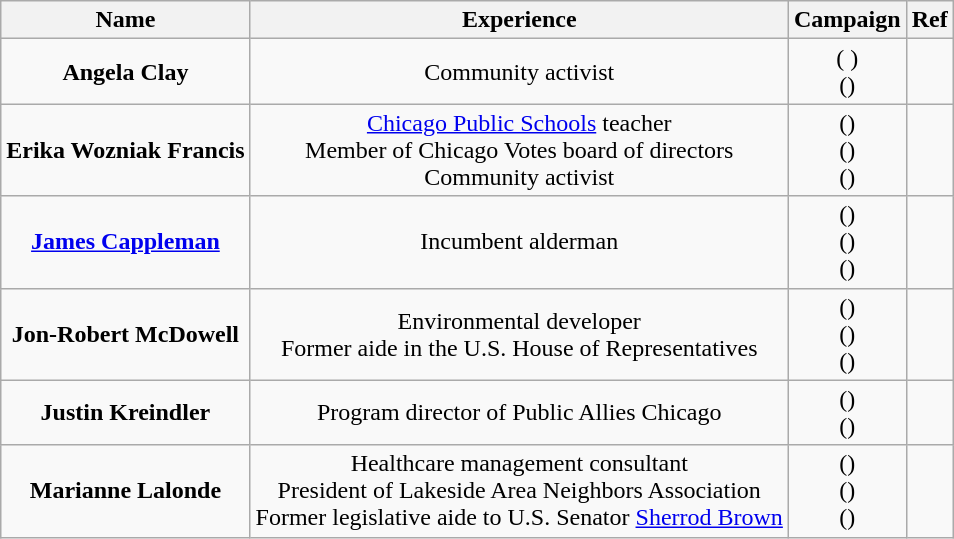<table class="wikitable" style="text-align:center">
<tr>
<th>Name</th>
<th>Experience</th>
<th>Campaign</th>
<th>Ref</th>
</tr>
<tr>
<td><strong>Angela Clay</strong></td>
<td>Community activist</td>
<td>( )<br>()</td>
<td></td>
</tr>
<tr>
<td><strong>Erika Wozniak Francis</strong></td>
<td><a href='#'>Chicago Public Schools</a> teacher<br>Member of Chicago Votes board of directors<br>Community activist</td>
<td>()<br>()<br>()</td>
<td></td>
</tr>
<tr>
<td><strong><a href='#'>James Cappleman</a></strong></td>
<td>Incumbent alderman</td>
<td>()<br>()<br>()</td>
<td></td>
</tr>
<tr>
<td><strong>Jon-Robert McDowell</strong></td>
<td>Environmental developer<br>Former aide in the U.S. House of Representatives</td>
<td>()<br>()<br>()</td>
<td></td>
</tr>
<tr>
<td><strong>Justin Kreindler</strong></td>
<td>Program director of Public Allies Chicago</td>
<td>()<br>()</td>
<td></td>
</tr>
<tr>
<td><strong>Marianne Lalonde</strong></td>
<td>Healthcare management consultant<br>President of Lakeside Area Neighbors Association<br>Former legislative aide to U.S. Senator <a href='#'>Sherrod Brown</a></td>
<td>()<br>()<br>()</td>
<td></td>
</tr>
</table>
